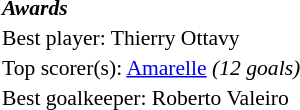<table width=100% cellspacing=1 style="font-size: 90%;">
<tr>
<td><strong><em>Awards</em></strong></td>
</tr>
<tr>
<td>Best player:  Thierry Ottavy</td>
</tr>
<tr>
<td colspan=4>Top scorer(s):  <a href='#'>Amarelle</a> <em>(12 goals)</em></td>
</tr>
<tr>
<td>Best goalkeeper:  Roberto Valeiro</td>
</tr>
</table>
